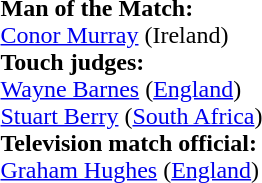<table style="width:100%">
<tr>
<td><br><strong>Man of the Match:</strong>
<br><a href='#'>Conor Murray</a> (Ireland)<br><strong>Touch judges:</strong>
<br><a href='#'>Wayne Barnes</a> (<a href='#'>England</a>)
<br><a href='#'>Stuart Berry</a> (<a href='#'>South Africa</a>)
<br><strong>Television match official:</strong>
<br><a href='#'>Graham Hughes</a> (<a href='#'>England</a>)</td>
</tr>
</table>
